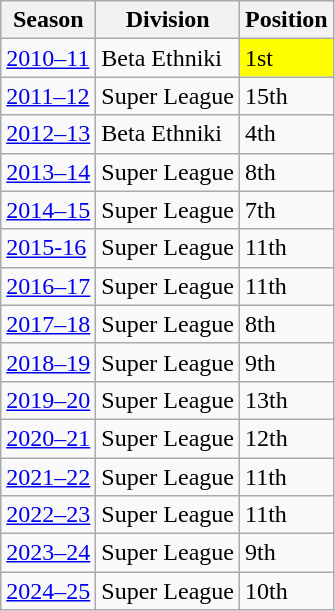<table class="wikitable">
<tr>
<th>Season</th>
<th>Division</th>
<th>Position</th>
</tr>
<tr>
<td><a href='#'>2010–11</a></td>
<td>Beta Ethniki</td>
<td bgcolor=#FFFF00>1st</td>
</tr>
<tr>
<td><a href='#'>2011–12</a></td>
<td>Super League</td>
<td>15th</td>
</tr>
<tr>
<td><a href='#'>2012–13</a></td>
<td>Beta Ethniki</td>
<td>4th</td>
</tr>
<tr>
<td><a href='#'>2013–14</a></td>
<td>Super League</td>
<td>8th</td>
</tr>
<tr>
<td><a href='#'>2014–15</a></td>
<td>Super League</td>
<td>7th</td>
</tr>
<tr>
<td><a href='#'>2015-16</a></td>
<td>Super League</td>
<td>11th</td>
</tr>
<tr>
<td><a href='#'>2016–17</a></td>
<td>Super League</td>
<td>11th</td>
</tr>
<tr>
<td><a href='#'>2017–18</a></td>
<td>Super League</td>
<td>8th</td>
</tr>
<tr>
<td><a href='#'>2018–19</a></td>
<td>Super League</td>
<td>9th</td>
</tr>
<tr>
<td><a href='#'>2019–20</a></td>
<td>Super League</td>
<td>13th</td>
</tr>
<tr>
<td><a href='#'>2020–21</a></td>
<td>Super League</td>
<td>12th</td>
</tr>
<tr>
<td><a href='#'>2021–22</a></td>
<td>Super League</td>
<td>11th</td>
</tr>
<tr>
<td><a href='#'>2022–23</a></td>
<td>Super League</td>
<td>11th</td>
</tr>
<tr>
<td><a href='#'>2023–24</a></td>
<td>Super League</td>
<td>9th</td>
</tr>
<tr>
<td><a href='#'>2024–25</a></td>
<td>Super League</td>
<td>10th</td>
</tr>
</table>
